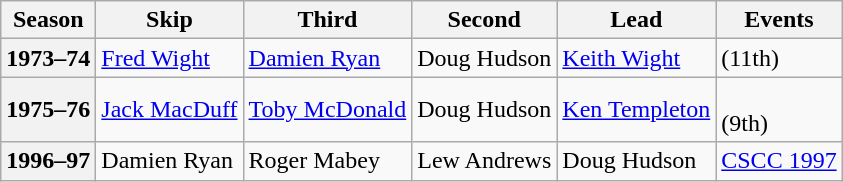<table class="wikitable">
<tr>
<th scope="col">Season</th>
<th scope="col">Skip</th>
<th scope="col">Third</th>
<th scope="col">Second</th>
<th scope="col">Lead</th>
<th scope="col">Events</th>
</tr>
<tr>
<th scope="row">1973–74</th>
<td><a href='#'>Fred Wight</a></td>
<td><a href='#'>Damien Ryan</a></td>
<td>Doug Hudson</td>
<td><a href='#'>Keith Wight</a></td>
<td> (11th)</td>
</tr>
<tr>
<th scope="row">1975–76</th>
<td><a href='#'>Jack MacDuff</a></td>
<td><a href='#'>Toby McDonald</a></td>
<td>Doug Hudson</td>
<td><a href='#'>Ken Templeton</a></td>
<td> <br> (9th)</td>
</tr>
<tr>
<th scope="row">1996–97</th>
<td>Damien Ryan</td>
<td>Roger Mabey</td>
<td>Lew Andrews</td>
<td>Doug Hudson</td>
<td><a href='#'>CSCC 1997</a> </td>
</tr>
</table>
